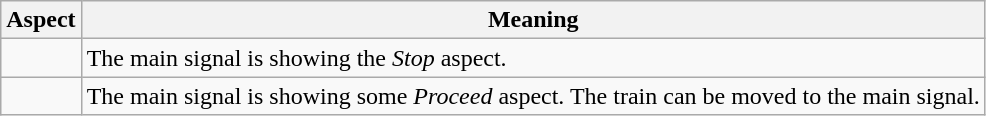<table class="wikitable">
<tr>
<th>Aspect</th>
<th>Meaning</th>
</tr>
<tr>
<td></td>
<td>The main signal is showing the <em>Stop</em> aspect.</td>
</tr>
<tr>
<td></td>
<td>The main signal is showing some <em>Proceed</em> aspect. The train can be moved to the main signal.</td>
</tr>
</table>
